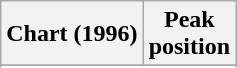<table class="wikitable plainrowheaders sortable">
<tr>
<th scope="col">Chart (1996)</th>
<th scope="col">Peak<br>position</th>
</tr>
<tr>
</tr>
<tr>
</tr>
</table>
